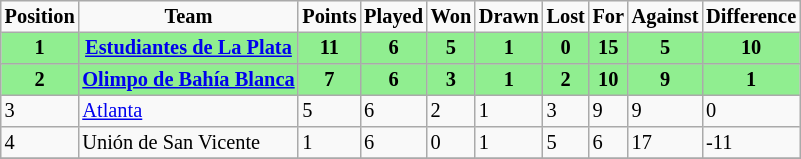<table border="2" cellpadding="2" cellspacing="0" style="margin: 0; background: #f9f9f9; border: 1px #aaa solid; border-collapse: collapse; font-size: 85%;">
<tr>
<th>Position</th>
<th>Team</th>
<th>Points</th>
<th>Played</th>
<th>Won</th>
<th>Drawn</th>
<th>Lost</th>
<th>For</th>
<th>Against</th>
<th>Difference</th>
</tr>
<tr>
<th bgcolor="lightgreen">1</th>
<th bgcolor="lightgreen"><a href='#'>Estudiantes de La Plata</a></th>
<th bgcolor="lightgreen">11</th>
<th bgcolor="lightgreen">6</th>
<th bgcolor="lightgreen">5</th>
<th bgcolor="lightgreen">1</th>
<th bgcolor="lightgreen">0</th>
<th bgcolor="lightgreen">15</th>
<th bgcolor="lightgreen">5</th>
<th bgcolor="lightgreen">10</th>
</tr>
<tr>
<th bgcolor="lightgreen">2</th>
<th bgcolor="lightgreen"><a href='#'>Olimpo de Bahía Blanca</a></th>
<th bgcolor="lightgreen">7</th>
<th bgcolor="lightgreen">6</th>
<th bgcolor="lightgreen">3</th>
<th bgcolor="lightgreen">1</th>
<th bgcolor="lightgreen">2</th>
<th bgcolor="lightgreen">10</th>
<th bgcolor="lightgreen">9</th>
<th bgcolor="lightgreen">1</th>
</tr>
<tr>
<td>3</td>
<td><a href='#'>Atlanta</a></td>
<td>5</td>
<td>6</td>
<td>2</td>
<td>1</td>
<td>3</td>
<td>9</td>
<td>9</td>
<td>0</td>
</tr>
<tr>
<td>4</td>
<td>Unión de San Vicente</td>
<td>1</td>
<td>6</td>
<td>0</td>
<td>1</td>
<td>5</td>
<td>6</td>
<td>17</td>
<td>-11</td>
</tr>
<tr>
</tr>
</table>
